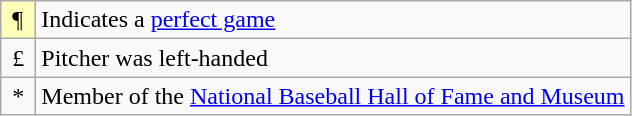<table class="wikitable">
<tr>
<td bgcolor="#ffffbb"> ¶ </td>
<td>Indicates a <a href='#'>perfect game</a></td>
</tr>
<tr>
<td> £ </td>
<td>Pitcher was left-handed</td>
</tr>
<tr>
<td> * </td>
<td>Member of the <a href='#'>National Baseball Hall of Fame and Museum</a></td>
</tr>
</table>
